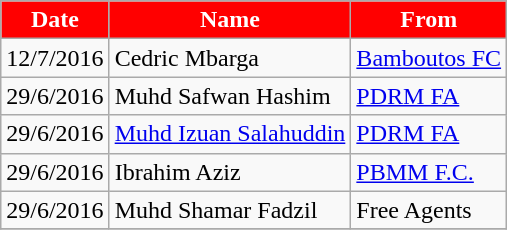<table class="wikitable sortable">
<tr>
<th style="background:Red; color:White;">Date</th>
<th style="background:Red; color:White;">Name</th>
<th style="background:Red; color:White;">From</th>
</tr>
<tr>
<td>12/7/2016</td>
<td> Cedric Mbarga</td>
<td> <a href='#'>Bamboutos FC</a></td>
</tr>
<tr>
<td>29/6/2016</td>
<td> Muhd Safwan Hashim</td>
<td> <a href='#'>PDRM FA</a></td>
</tr>
<tr>
<td>29/6/2016</td>
<td> <a href='#'>Muhd Izuan Salahuddin</a></td>
<td> <a href='#'>PDRM FA</a></td>
</tr>
<tr>
<td>29/6/2016</td>
<td> Ibrahim Aziz</td>
<td> <a href='#'>PBMM F.C.</a></td>
</tr>
<tr>
<td>29/6/2016</td>
<td> Muhd Shamar Fadzil</td>
<td>Free Agents</td>
</tr>
<tr>
</tr>
</table>
